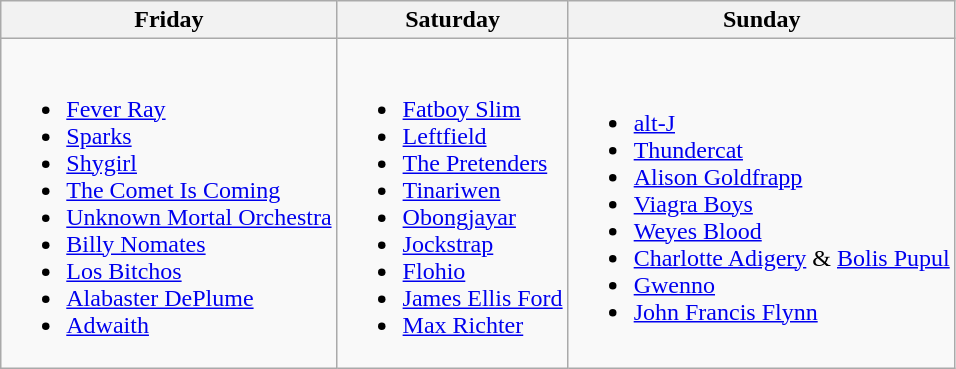<table class="wikitable">
<tr>
<th>Friday</th>
<th>Saturday</th>
<th>Sunday</th>
</tr>
<tr>
<td><br><ul><li><a href='#'>Fever Ray</a></li><li><a href='#'>Sparks</a></li><li><a href='#'>Shygirl</a></li><li><a href='#'>The Comet Is Coming</a></li><li><a href='#'>Unknown Mortal Orchestra</a></li><li><a href='#'>Billy Nomates</a></li><li><a href='#'>Los Bitchos</a></li><li><a href='#'>Alabaster DePlume</a></li><li><a href='#'>Adwaith</a></li></ul></td>
<td><br><ul><li><a href='#'>Fatboy Slim</a></li><li><a href='#'>Leftfield</a></li><li><a href='#'>The Pretenders</a></li><li><a href='#'>Tinariwen</a></li><li><a href='#'>Obongjayar</a></li><li><a href='#'>Jockstrap</a></li><li><a href='#'>Flohio</a></li><li><a href='#'>James Ellis Ford</a></li><li><a href='#'>Max Richter</a></li></ul></td>
<td><br><ul><li><a href='#'>alt-J</a></li><li><a href='#'>Thundercat</a></li><li><a href='#'>Alison Goldfrapp</a></li><li><a href='#'>Viagra Boys</a></li><li><a href='#'>Weyes Blood</a></li><li><a href='#'>Charlotte Adigery</a> & <a href='#'>Bolis Pupul</a></li><li><a href='#'>Gwenno</a></li><li><a href='#'>John Francis Flynn</a></li></ul></td>
</tr>
</table>
